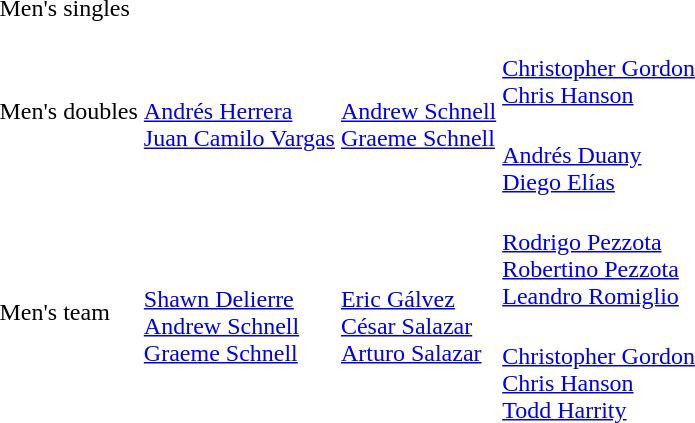<table>
<tr>
<td rowspan=2>Men's singles<br></td>
<td rowspan=2></td>
<td rowspan=2></td>
<td></td>
</tr>
<tr>
<td></td>
</tr>
<tr>
<td rowspan=2>Men's doubles<br></td>
<td rowspan=2><br><a href='#'>Andrés Herrera</a><br><a href='#'>Juan Camilo Vargas</a></td>
<td rowspan=2><br><a href='#'>Andrew Schnell</a><br><a href='#'>Graeme Schnell</a></td>
<td><br><a href='#'>Christopher Gordon</a><br><a href='#'>Chris Hanson</a></td>
</tr>
<tr>
<td><br><a href='#'>Andrés Duany</a><br><a href='#'>Diego Elías</a></td>
</tr>
<tr>
<td rowspan=2>Men's team<br></td>
<td rowspan=2><br><a href='#'>Shawn Delierre</a><br><a href='#'>Andrew Schnell</a><br><a href='#'>Graeme Schnell</a></td>
<td rowspan=2><br><a href='#'>Eric Gálvez</a><br><a href='#'>César Salazar</a><br><a href='#'>Arturo Salazar</a></td>
<td><br><a href='#'>Rodrigo Pezzota</a><br><a href='#'>Robertino Pezzota</a><br><a href='#'>Leandro Romiglio</a></td>
</tr>
<tr>
<td><br><a href='#'>Christopher Gordon</a><br><a href='#'>Chris Hanson</a><br><a href='#'>Todd Harrity</a></td>
</tr>
</table>
